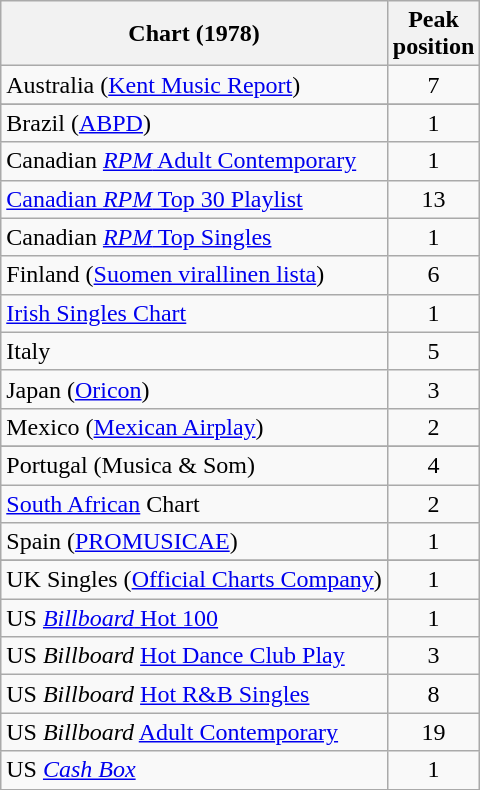<table class="wikitable sortable">
<tr>
<th>Chart (1978)</th>
<th>Peak<br>position</th>
</tr>
<tr>
<td>Australia (<a href='#'>Kent Music Report</a>)</td>
<td align="center">7</td>
</tr>
<tr>
</tr>
<tr>
</tr>
<tr>
<td>Brazil (<a href='#'>ABPD</a>)</td>
<td align="center">1</td>
</tr>
<tr>
<td>Canadian <a href='#'><em>RPM</em> Adult Contemporary</a></td>
<td align="center">1</td>
</tr>
<tr>
<td><a href='#'>Canadian <em>RPM</em> Top 30 Playlist</a></td>
<td align="center">13</td>
</tr>
<tr>
<td>Canadian <a href='#'><em>RPM</em> Top Singles</a></td>
<td align="center">1</td>
</tr>
<tr>
<td>Finland (<a href='#'>Suomen virallinen lista</a>)</td>
<td align="center">6</td>
</tr>
<tr>
<td><a href='#'>Irish Singles Chart</a></td>
<td align="center">1</td>
</tr>
<tr>
<td>Italy</td>
<td align="center">5</td>
</tr>
<tr>
<td>Japan (<a href='#'>Oricon</a>)</td>
<td align="center">3</td>
</tr>
<tr>
<td>Mexico (<a href='#'>Mexican Airplay</a>)</td>
<td align="center">2</td>
</tr>
<tr>
</tr>
<tr>
</tr>
<tr>
</tr>
<tr>
</tr>
<tr>
<td>Portugal (Musica & Som)</td>
<td align="center">4</td>
</tr>
<tr>
<td><a href='#'>South African</a> Chart</td>
<td align="center">2</td>
</tr>
<tr>
<td>Spain (<a href='#'>PROMUSICAE</a>)</td>
<td align="center">1</td>
</tr>
<tr>
</tr>
<tr>
</tr>
<tr>
<td>UK Singles (<a href='#'>Official Charts Company</a>)</td>
<td align="center">1</td>
</tr>
<tr>
<td>US <a href='#'><em>Billboard</em> Hot 100</a></td>
<td align="center">1</td>
</tr>
<tr>
<td>US <em>Billboard</em> <a href='#'>Hot Dance Club Play</a></td>
<td align="center">3</td>
</tr>
<tr>
<td>US <em>Billboard</em> <a href='#'>Hot R&B Singles</a></td>
<td align="center">8</td>
</tr>
<tr>
<td>US <em>Billboard</em> <a href='#'>Adult Contemporary</a></td>
<td align="center">19</td>
</tr>
<tr>
<td>US <em><a href='#'>Cash Box</a></em></td>
<td align="center">1</td>
</tr>
<tr>
</tr>
</table>
